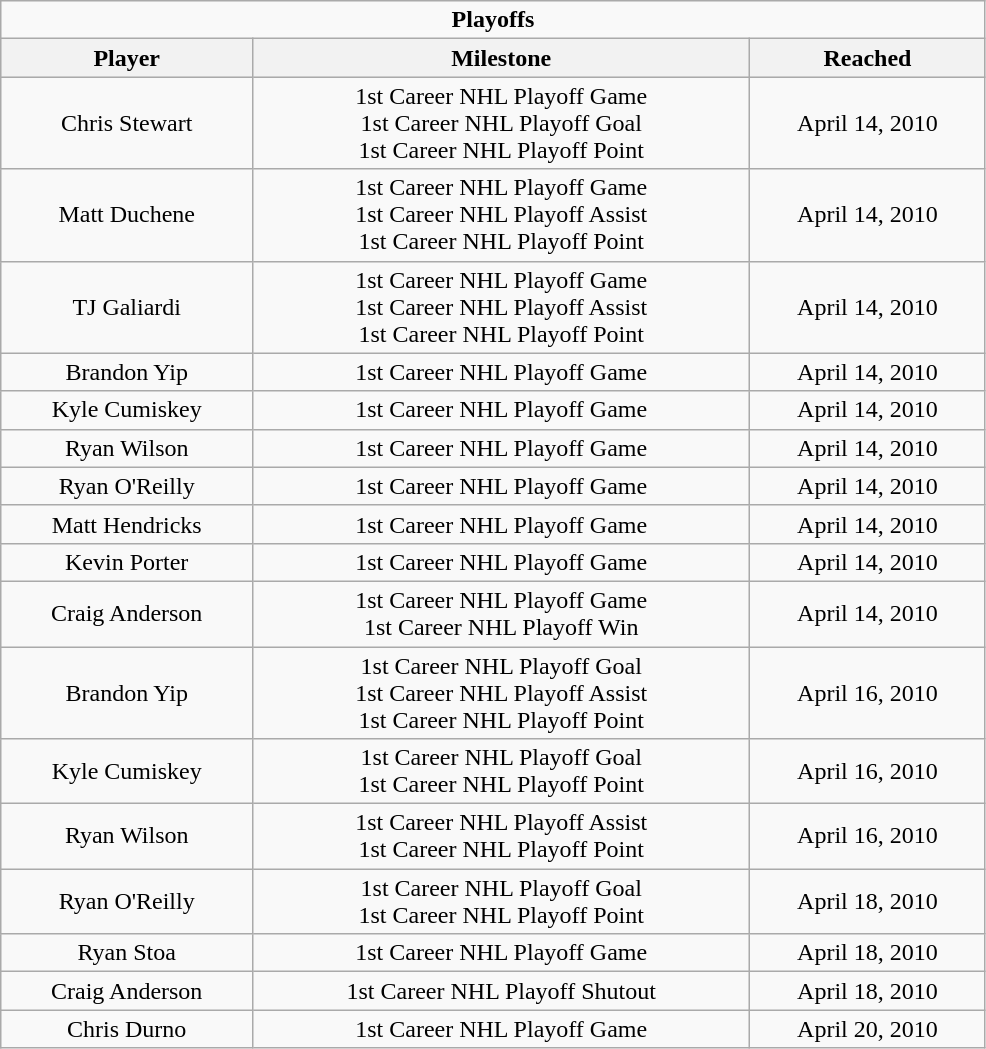<table class="wikitable" width="52%" style="text-align:center">
<tr>
<td colspan="10" align="center"><strong>Playoffs</strong></td>
</tr>
<tr align="center"  bgcolor="#dddddd">
<th>Player</th>
<th>Milestone</th>
<th>Reached</th>
</tr>
<tr>
<td>Chris Stewart</td>
<td>1st Career NHL Playoff Game<br>1st Career NHL Playoff Goal<br>1st Career NHL Playoff Point</td>
<td>April 14, 2010</td>
</tr>
<tr>
<td>Matt Duchene</td>
<td>1st Career NHL Playoff Game<br>1st Career NHL Playoff Assist<br>1st Career NHL Playoff Point</td>
<td>April 14, 2010</td>
</tr>
<tr>
<td>TJ Galiardi</td>
<td>1st Career NHL Playoff Game<br>1st Career NHL Playoff Assist<br>1st Career NHL Playoff Point</td>
<td>April 14, 2010</td>
</tr>
<tr>
<td>Brandon Yip</td>
<td>1st Career NHL Playoff Game</td>
<td>April 14, 2010</td>
</tr>
<tr>
<td>Kyle Cumiskey</td>
<td>1st Career NHL Playoff Game</td>
<td>April 14, 2010</td>
</tr>
<tr>
<td>Ryan Wilson</td>
<td>1st Career NHL Playoff Game</td>
<td>April 14, 2010</td>
</tr>
<tr>
<td>Ryan O'Reilly</td>
<td>1st Career NHL Playoff Game</td>
<td>April 14, 2010</td>
</tr>
<tr>
<td>Matt Hendricks</td>
<td>1st Career NHL Playoff Game</td>
<td>April 14, 2010</td>
</tr>
<tr>
<td>Kevin Porter</td>
<td>1st Career NHL Playoff Game</td>
<td>April 14, 2010</td>
</tr>
<tr>
<td>Craig Anderson</td>
<td>1st Career NHL Playoff Game<br>1st Career NHL Playoff Win</td>
<td>April 14, 2010</td>
</tr>
<tr>
<td>Brandon Yip</td>
<td>1st Career NHL Playoff Goal<br>1st Career NHL Playoff Assist<br>1st Career NHL Playoff Point</td>
<td>April 16, 2010</td>
</tr>
<tr>
<td>Kyle Cumiskey</td>
<td>1st Career NHL Playoff Goal<br>1st Career NHL Playoff Point</td>
<td>April 16, 2010</td>
</tr>
<tr>
<td>Ryan Wilson</td>
<td>1st Career NHL Playoff Assist<br>1st Career NHL Playoff Point</td>
<td>April 16, 2010</td>
</tr>
<tr>
<td>Ryan O'Reilly</td>
<td>1st Career NHL Playoff Goal<br>1st Career NHL Playoff Point</td>
<td>April 18, 2010</td>
</tr>
<tr>
<td>Ryan Stoa</td>
<td>1st Career NHL Playoff Game</td>
<td>April 18, 2010</td>
</tr>
<tr>
<td>Craig Anderson</td>
<td>1st Career NHL Playoff Shutout</td>
<td>April 18, 2010</td>
</tr>
<tr>
<td>Chris Durno</td>
<td>1st Career NHL Playoff Game</td>
<td>April 20, 2010</td>
</tr>
</table>
